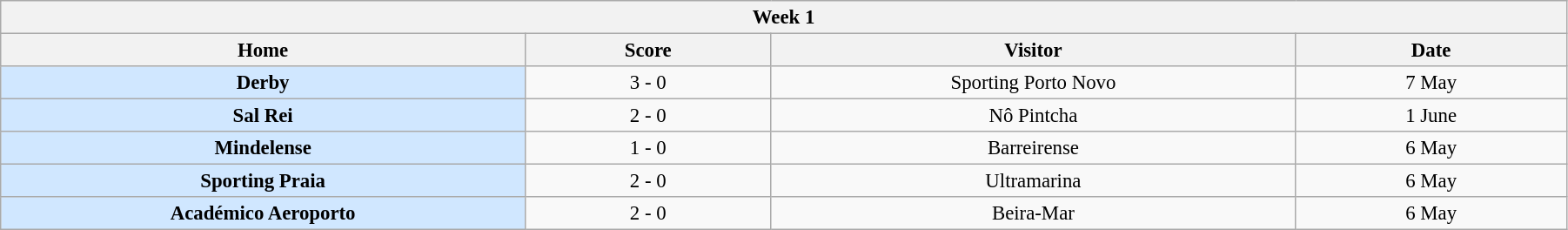<table class="wikitable" style="font-size:95%; text-align: center; width: 95%;">
<tr>
<th colspan="12" style="with: 100%;" align=center>Week 1</th>
</tr>
<tr>
<th width="200">Home</th>
<th width="90">Score</th>
<th width="200">Visitor</th>
<th width="100">Date</th>
</tr>
<tr align=center>
<td bgcolor=#D0E7FF><strong>Derby</strong></td>
<td>3 - 0</td>
<td>Sporting Porto Novo</td>
<td>7 May</td>
</tr>
<tr align=center>
<td bgcolor=#D0E7FF><strong>Sal Rei</strong></td>
<td>2 - 0</td>
<td>Nô Pintcha</td>
<td>1 June</td>
</tr>
<tr align=center>
<td bgcolor=#D0E7FF><strong>Mindelense</strong></td>
<td>1 - 0</td>
<td>Barreirense</td>
<td>6 May</td>
</tr>
<tr align=center>
<td bgcolor=#D0E7FF><strong>Sporting Praia</strong></td>
<td>2 - 0</td>
<td>Ultramarina</td>
<td>6 May</td>
</tr>
<tr align=center>
<td bgcolor=#D0E7FF><strong>Académico Aeroporto</strong></td>
<td>2 - 0</td>
<td>Beira-Mar</td>
<td>6 May</td>
</tr>
</table>
